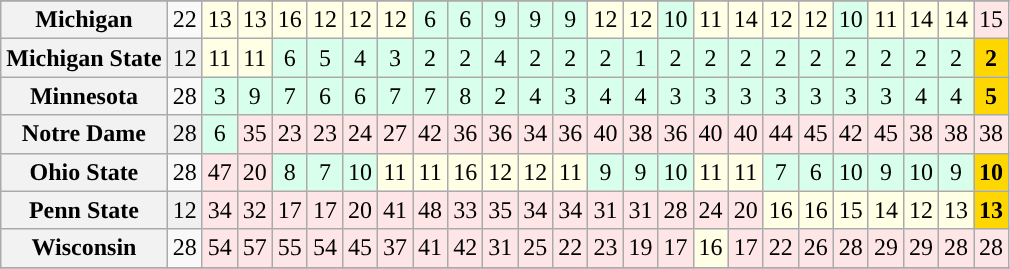<table class="wikitable sortable" style="text-align: center;">
<tr>
</tr>
<tr>
<th>Michigan</th>
<td>22</td>
<td bgcolor=FFFFE6>13</td>
<td bgcolor=FFFFE6>13</td>
<td bgcolor=FFFFE6>16</td>
<td bgcolor=FFFFE6>12</td>
<td bgcolor=FFFFE6>12</td>
<td bgcolor=FFFFE6>12</td>
<td bgcolor=D8FFEB>6</td>
<td bgcolor=D8FFEB>6</td>
<td bgcolor=D8FFEB>9</td>
<td bgcolor=D8FFEB>9</td>
<td bgcolor=D8FFEB>9</td>
<td bgcolor=FFFFE6>12</td>
<td bgcolor=FFFFE6>12</td>
<td bgcolor=D8FFEB>10</td>
<td bgcolor=FFFFE6>11</td>
<td bgcolor=FFFFE6>14</td>
<td bgcolor=FFFFE6>12</td>
<td bgcolor=FFFFE6>12</td>
<td bgcolor=D8FFEB>10</td>
<td bgcolor=FFFFE6>11</td>
<td bgcolor=FFFFE6>14</td>
<td bgcolor=FFFFE6>14</td>
<td bgcolor=FFE6E6>15</td>
</tr>
<tr bgcolor=f0f0f0>
<th>Michigan State</th>
<td>12</td>
<td bgcolor=FFFFE6>11</td>
<td bgcolor=FFFFE6>11</td>
<td bgcolor=D8FFEB>6</td>
<td bgcolor=D8FFEB>5</td>
<td bgcolor=D8FFEB>4</td>
<td bgcolor=D8FFEB>3</td>
<td bgcolor=D8FFEB>2</td>
<td bgcolor=D8FFEB>2</td>
<td bgcolor=D8FFEB>4</td>
<td bgcolor=D8FFEB>2</td>
<td bgcolor=D8FFEB>2</td>
<td bgcolor=D8FFEB>2</td>
<td bgcolor=D8FFEB>1</td>
<td bgcolor=D8FFEB>2</td>
<td bgcolor=D8FFEB>2</td>
<td bgcolor=D8FFEB>2</td>
<td bgcolor=D8FFEB>2</td>
<td bgcolor=D8FFEB>2</td>
<td bgcolor=D8FFEB>2</td>
<td bgcolor=D8FFEB>2</td>
<td bgcolor=D8FFEB>2</td>
<td bgcolor=D8FFEB>2</td>
<td bgcolor=gold><strong>2</strong></td>
</tr>
<tr>
<th>Minnesota</th>
<td>28</td>
<td bgcolor=D8FFEB>3</td>
<td bgcolor=D8FFEB>9</td>
<td bgcolor=D8FFEB>7</td>
<td bgcolor=D8FFEB>6</td>
<td bgcolor=D8FFEB>6</td>
<td bgcolor=D8FFEB>7</td>
<td bgcolor=D8FFEB>7</td>
<td bgcolor=D8FFEB>8</td>
<td bgcolor=D8FFEB>2</td>
<td bgcolor=D8FFEB>4</td>
<td bgcolor=D8FFEB>3</td>
<td bgcolor=D8FFEB>4</td>
<td bgcolor=D8FFEB>4</td>
<td bgcolor=D8FFEB>3</td>
<td bgcolor=D8FFEB>3</td>
<td bgcolor=D8FFEB>3</td>
<td bgcolor=D8FFEB>3</td>
<td bgcolor=D8FFEB>3</td>
<td bgcolor=D8FFEB>3</td>
<td bgcolor=D8FFEB>3</td>
<td bgcolor=D8FFEB>4</td>
<td bgcolor=D8FFEB>4</td>
<td bgcolor=gold><strong>5</strong></td>
</tr>
<tr bgcolor=f0f0f0>
<th>Notre Dame</th>
<td>28</td>
<td bgcolor=D8FFEB>6</td>
<td bgcolor=FFE6E6>35</td>
<td bgcolor=FFE6E6>23</td>
<td bgcolor=FFE6E6>23</td>
<td bgcolor=FFE6E6>24</td>
<td bgcolor=FFE6E6>27</td>
<td bgcolor=FFE6E6>42</td>
<td bgcolor=FFE6E6>36</td>
<td bgcolor=FFE6E6>36</td>
<td bgcolor=FFE6E6>34</td>
<td bgcolor=FFE6E6>36</td>
<td bgcolor=FFE6E6>40</td>
<td bgcolor=FFE6E6>38</td>
<td bgcolor=FFE6E6>36</td>
<td bgcolor=FFE6E6>40</td>
<td bgcolor=FFE6E6>40</td>
<td bgcolor=FFE6E6>44</td>
<td bgcolor=FFE6E6>45</td>
<td bgcolor=FFE6E6>42</td>
<td bgcolor=FFE6E6>45</td>
<td bgcolor=FFE6E6>38</td>
<td bgcolor=FFE6E6>38</td>
<td bgcolor=FFE6E6>38</td>
</tr>
<tr>
<th>Ohio State</th>
<td>28</td>
<td bgcolor=FFE6E6>47</td>
<td bgcolor=FFE6E6>20</td>
<td bgcolor=D8FFEB>8</td>
<td bgcolor=D8FFEB>7</td>
<td bgcolor=D8FFEB>10</td>
<td bgcolor=FFFFE6>11</td>
<td bgcolor=FFFFE6>11</td>
<td bgcolor=FFFFE6>16</td>
<td bgcolor=FFFFE6>12</td>
<td bgcolor=FFFFE6>12</td>
<td bgcolor=FFFFE6>11</td>
<td bgcolor=D8FFEB>9</td>
<td bgcolor=D8FFEB>9</td>
<td bgcolor=D8FFEB>10</td>
<td bgcolor=FFFFE6>11</td>
<td bgcolor=FFFFE6>11</td>
<td bgcolor=D8FFEB>7</td>
<td bgcolor=D8FFEB>6</td>
<td bgcolor=D8FFEB>10</td>
<td bgcolor=D8FFEB>9</td>
<td bgcolor=D8FFEB>10</td>
<td bgcolor=D8FFEB>9</td>
<td bgcolor=gold><strong>10</strong></td>
</tr>
<tr bgcolor=f0f0f0>
<th>Penn State</th>
<td>12</td>
<td bgcolor=FFE6E6>34</td>
<td bgcolor=FFE6E6>32</td>
<td bgcolor=FFE6E6>17</td>
<td bgcolor=FFE6E6>17</td>
<td bgcolor=FFE6E6>20</td>
<td bgcolor=FFE6E6>41</td>
<td bgcolor=FFE6E6>48</td>
<td bgcolor=FFE6E6>33</td>
<td bgcolor=FFE6E6>35</td>
<td bgcolor=FFE6E6>34</td>
<td bgcolor=FFE6E6>34</td>
<td bgcolor=FFE6E6>31</td>
<td bgcolor=FFE6E6>31</td>
<td bgcolor=FFE6E6>28</td>
<td bgcolor=FFE6E6>24</td>
<td bgcolor=FFE6E6>20</td>
<td bgcolor=FFFFE6>16</td>
<td bgcolor=FFFFE6>16</td>
<td bgcolor=FFFFE6>15</td>
<td bgcolor=FFFFE6>14</td>
<td bgcolor=FFFFE6>12</td>
<td bgcolor=FFFFE6>13</td>
<td bgcolor=gold><strong>13</strong></td>
</tr>
<tr>
<th>Wisconsin</th>
<td>28</td>
<td bgcolor=FFE6E6>54</td>
<td bgcolor=FFE6E6>57</td>
<td bgcolor=FFE6E6>55</td>
<td bgcolor=FFE6E6>54</td>
<td bgcolor=FFE6E6>45</td>
<td bgcolor=FFE6E6>37</td>
<td bgcolor=FFE6E6>41</td>
<td bgcolor=FFE6E6>42</td>
<td bgcolor=FFE6E6>31</td>
<td bgcolor=FFE6E6>25</td>
<td bgcolor=FFE6E6>22</td>
<td bgcolor=FFE6E6>23</td>
<td bgcolor=FFE6E6>19</td>
<td bgcolor=FFE6E6>17</td>
<td bgcolor=FFFFE6>16</td>
<td bgcolor=FFE6E6>17</td>
<td bgcolor=FFE6E6>22</td>
<td bgcolor=FFE6E6>26</td>
<td bgcolor=FFE6E6>28</td>
<td bgcolor=FFE6E6>29</td>
<td bgcolor=FFE6E6>29</td>
<td bgcolor=FFE6E6>28</td>
<td bgcolor=FFE6E6>28</td>
</tr>
<tr>
</tr>
</table>
